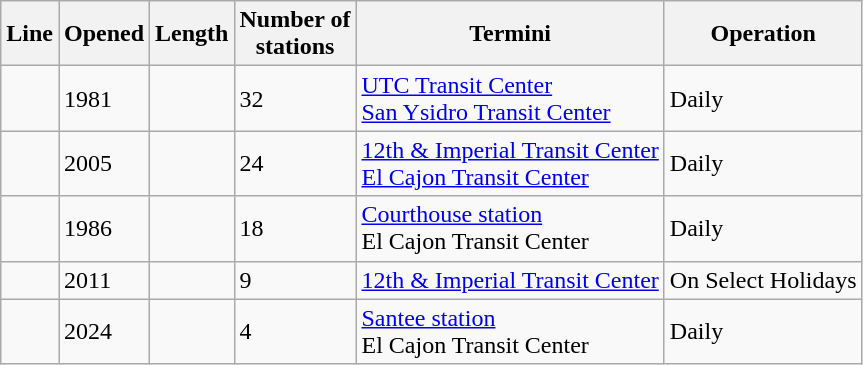<table class="wikitable sortable">
<tr>
<th>Line</th>
<th>Opened</th>
<th>Length</th>
<th>Number of<br>stations</th>
<th class="unsortable">Termini</th>
<th class="unsortable">Operation</th>
</tr>
<tr>
<td><strong></strong></td>
<td>1981</td>
<td></td>
<td>32</td>
<td><a href='#'>UTC Transit Center</a><br><a href='#'>San Ysidro Transit Center</a></td>
<td>Daily</td>
</tr>
<tr>
<td><strong></strong></td>
<td>2005</td>
<td></td>
<td>24</td>
<td><a href='#'>12th & Imperial Transit Center</a><br><a href='#'>El Cajon Transit Center</a></td>
<td>Daily</td>
</tr>
<tr>
<td></td>
<td>1986</td>
<td></td>
<td>18</td>
<td><a href='#'>Courthouse station</a><br>El Cajon Transit Center</td>
<td>Daily</td>
</tr>
<tr>
<td><strong></strong></td>
<td>2011</td>
<td></td>
<td>9</td>
<td><a href='#'>12th & Imperial Transit Center</a></td>
<td>On Select Holidays</td>
</tr>
<tr>
<td><strong></strong></td>
<td>2024</td>
<td></td>
<td>4</td>
<td><a href='#'>Santee station</a><br>El Cajon Transit Center</td>
<td>Daily</td>
</tr>
</table>
